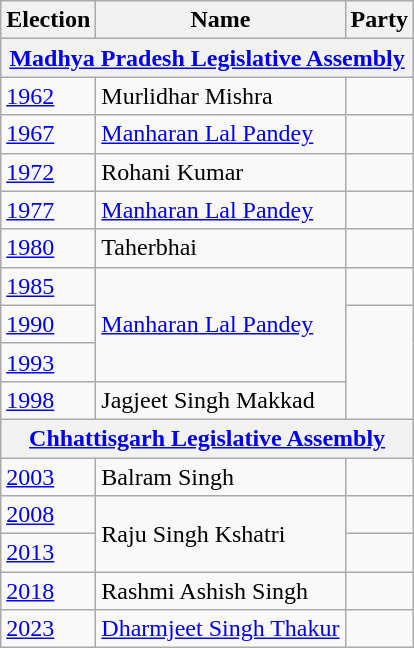<table class="wikitable sortable">
<tr>
<th>Election</th>
<th>Name</th>
<th colspan=2>Party</th>
</tr>
<tr>
<th colspan=4><a href='#'>Madhya Pradesh Legislative Assembly</a></th>
</tr>
<tr>
<td><a href='#'>1962</a></td>
<td>Murlidhar Mishra</td>
<td></td>
</tr>
<tr>
<td><a href='#'>1967</a></td>
<td><a href='#'>Manharan Lal Pandey</a></td>
<td></td>
</tr>
<tr>
<td><a href='#'>1972</a></td>
<td>Rohani Kumar</td>
<td></td>
</tr>
<tr>
<td><a href='#'>1977</a></td>
<td><a href='#'>Manharan Lal Pandey</a></td>
<td></td>
</tr>
<tr>
<td><a href='#'>1980</a></td>
<td>Taherbhai</td>
<td></td>
</tr>
<tr>
<td><a href='#'>1985</a></td>
<td rowspan=3><a href='#'>Manharan Lal Pandey</a></td>
<td></td>
</tr>
<tr>
<td><a href='#'>1990</a></td>
</tr>
<tr>
<td><a href='#'>1993</a></td>
</tr>
<tr>
<td><a href='#'>1998</a></td>
<td>Jagjeet Singh Makkad</td>
</tr>
<tr>
<th colspan=4><a href='#'>Chhattisgarh Legislative Assembly</a></th>
</tr>
<tr>
<td><a href='#'>2003</a></td>
<td>Balram Singh</td>
<td></td>
</tr>
<tr>
<td><a href='#'>2008</a></td>
<td rowspan=2>Raju Singh Kshatri</td>
<td></td>
</tr>
<tr>
<td><a href='#'>2013</a></td>
</tr>
<tr>
<td><a href='#'>2018</a></td>
<td>Rashmi Ashish Singh</td>
<td></td>
</tr>
<tr>
<td><a href='#'>2023</a></td>
<td><a href='#'>Dharmjeet Singh Thakur</a></td>
<td></td>
</tr>
</table>
